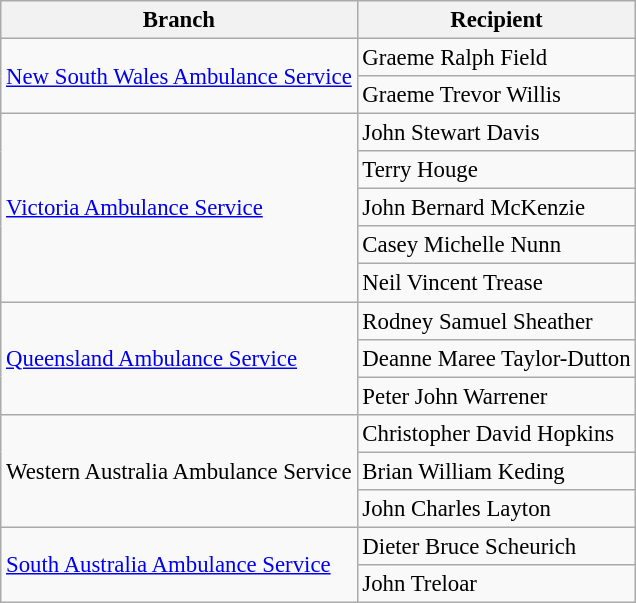<table class="wikitable" style="font-size:95%;">
<tr>
<th>Branch</th>
<th>Recipient</th>
</tr>
<tr>
<td rowspan="2"><a href='#'>New South Wales Ambulance Service</a></td>
<td>Graeme Ralph Field</td>
</tr>
<tr>
<td>Graeme Trevor Willis</td>
</tr>
<tr>
<td rowspan="5"><a href='#'>Victoria Ambulance Service</a></td>
<td>John Stewart Davis</td>
</tr>
<tr>
<td>Terry Houge</td>
</tr>
<tr>
<td>John Bernard McKenzie</td>
</tr>
<tr>
<td>Casey Michelle Nunn</td>
</tr>
<tr>
<td>Neil Vincent Trease</td>
</tr>
<tr>
<td rowspan="3"><a href='#'>Queensland Ambulance Service</a></td>
<td>Rodney Samuel Sheather</td>
</tr>
<tr>
<td>Deanne Maree Taylor-Dutton</td>
</tr>
<tr>
<td>Peter John Warrener</td>
</tr>
<tr>
<td rowspan="3">Western Australia Ambulance Service</td>
<td>Christopher David Hopkins</td>
</tr>
<tr>
<td>Brian William Keding</td>
</tr>
<tr>
<td>John Charles Layton</td>
</tr>
<tr>
<td rowspan="2"><a href='#'>South Australia Ambulance Service</a></td>
<td>Dieter Bruce Scheurich</td>
</tr>
<tr>
<td>John Treloar</td>
</tr>
</table>
